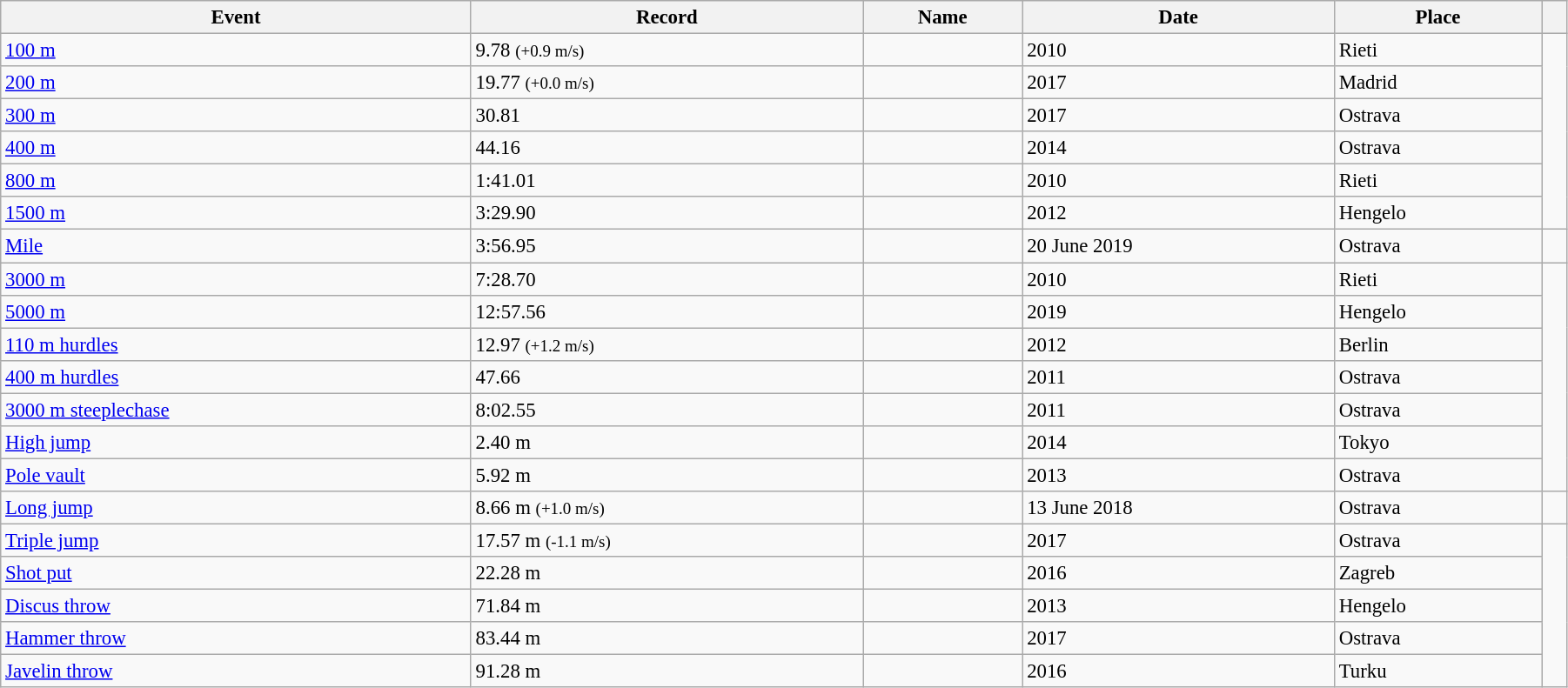<table class="wikitable" style="font-size:95%; width: 95%;">
<tr>
<th>Event</th>
<th>Record</th>
<th>Name</th>
<th>Date</th>
<th>Place</th>
<th></th>
</tr>
<tr>
<td><a href='#'>100 m</a></td>
<td>9.78 <small>(+0.9 m/s)</small></td>
<td></td>
<td>2010</td>
<td>Rieti</td>
</tr>
<tr>
<td><a href='#'>200 m</a></td>
<td>19.77 <small>(+0.0 m/s)</small></td>
<td></td>
<td>2017</td>
<td>Madrid</td>
</tr>
<tr>
<td><a href='#'>300 m</a></td>
<td>30.81</td>
<td></td>
<td>2017</td>
<td>Ostrava</td>
</tr>
<tr>
<td><a href='#'>400 m</a></td>
<td>44.16</td>
<td></td>
<td>2014</td>
<td>Ostrava</td>
</tr>
<tr>
<td><a href='#'>800 m</a></td>
<td>1:41.01</td>
<td></td>
<td>2010</td>
<td>Rieti</td>
</tr>
<tr>
<td><a href='#'>1500 m</a></td>
<td>3:29.90</td>
<td></td>
<td>2012</td>
<td>Hengelo</td>
</tr>
<tr>
<td><a href='#'>Mile</a></td>
<td>3:56.95</td>
<td></td>
<td>20 June 2019</td>
<td>Ostrava</td>
<td></td>
</tr>
<tr>
<td><a href='#'>3000 m</a></td>
<td>7:28.70</td>
<td></td>
<td>2010</td>
<td>Rieti</td>
</tr>
<tr>
<td><a href='#'>5000 m</a></td>
<td>12:57.56</td>
<td></td>
<td>2019</td>
<td>Hengelo</td>
</tr>
<tr>
<td><a href='#'>110 m hurdles</a></td>
<td>12.97 <small>(+1.2 m/s)</small></td>
<td></td>
<td>2012</td>
<td>Berlin</td>
</tr>
<tr>
<td><a href='#'>400 m hurdles</a></td>
<td>47.66</td>
<td></td>
<td>2011</td>
<td>Ostrava</td>
</tr>
<tr>
<td><a href='#'>3000 m steeplechase</a></td>
<td>8:02.55</td>
<td></td>
<td>2011</td>
<td>Ostrava</td>
</tr>
<tr>
<td><a href='#'>High jump</a></td>
<td>2.40 m</td>
<td></td>
<td>2014</td>
<td>Tokyo</td>
</tr>
<tr>
<td><a href='#'>Pole vault</a></td>
<td>5.92 m</td>
<td></td>
<td>2013</td>
<td>Ostrava</td>
</tr>
<tr>
<td><a href='#'>Long jump</a></td>
<td>8.66 m <small>(+1.0 m/s)</small></td>
<td></td>
<td>13 June 2018</td>
<td>Ostrava</td>
<td></td>
</tr>
<tr>
<td><a href='#'>Triple jump</a></td>
<td>17.57 m <small>(-1.1 m/s)</small></td>
<td></td>
<td>2017</td>
<td>Ostrava</td>
</tr>
<tr>
<td><a href='#'>Shot put</a></td>
<td>22.28 m</td>
<td></td>
<td>2016</td>
<td>Zagreb</td>
</tr>
<tr>
<td><a href='#'>Discus throw</a></td>
<td>71.84 m</td>
<td></td>
<td>2013</td>
<td>Hengelo</td>
</tr>
<tr>
<td><a href='#'>Hammer throw</a></td>
<td>83.44 m</td>
<td></td>
<td>2017</td>
<td>Ostrava</td>
</tr>
<tr>
<td><a href='#'>Javelin throw</a></td>
<td>91.28 m</td>
<td></td>
<td>2016</td>
<td>Turku</td>
</tr>
</table>
